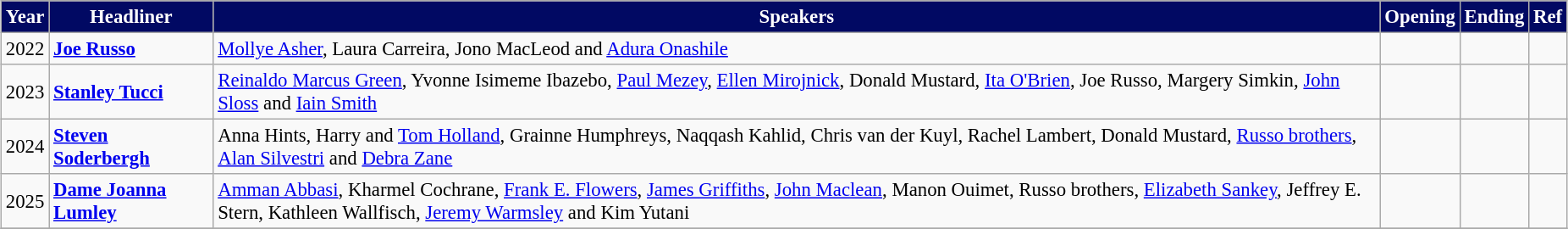<table class="wikitable" style="font-size:95%; text-align:left; margin-left:1em;"|->
<tr>
<th style="background:#010963;color:#FFFFFF;">Year</th>
<th style="background:#010963;color:#FFFFFF;">Headliner</th>
<th style="background:#010963;color:#FFFFFF;">Speakers</th>
<th style="background:#010963;color:#FFFFFF;">Opening</th>
<th style="background:#010963;color:#FFFFFF;">Ending</th>
<th style="background:#010963;color:#FFFFFF;">Ref</th>
</tr>
<tr>
<td>2022</td>
<td><strong><a href='#'>Joe Russo</a></strong></td>
<td><a href='#'>Mollye Asher</a>, Laura Carreira, Jono MacLeod and <a href='#'>Adura Onashile</a></td>
<td></td>
<td></td>
<td></td>
</tr>
<tr>
<td>2023</td>
<td><strong><a href='#'>Stanley Tucci</a></strong></td>
<td><a href='#'>Reinaldo Marcus Green</a>, Yvonne Isimeme Ibazebo, <a href='#'>Paul Mezey</a>, <a href='#'>Ellen Mirojnick</a>, Donald Mustard, <a href='#'>Ita O'Brien</a>, Joe Russo, Margery Simkin, <a href='#'>John Sloss</a> and <a href='#'>Iain Smith</a></td>
<td></td>
<td></td>
<td></td>
</tr>
<tr>
<td>2024</td>
<td><strong><a href='#'>Steven Soderbergh</a></strong></td>
<td>Anna Hints, Harry and <a href='#'>Tom Holland</a>, Grainne Humphreys, Naqqash Kahlid, Chris van der Kuyl, Rachel Lambert, Donald Mustard, <a href='#'>Russo brothers</a>, <a href='#'>Alan Silvestri</a> and <a href='#'>Debra Zane</a></td>
<td></td>
<td></td>
<td></td>
</tr>
<tr>
<td>2025</td>
<td><strong><a href='#'>Dame Joanna Lumley</a></strong></td>
<td><a href='#'>Amman Abbasi</a>, Kharmel Cochrane, <a href='#'>Frank E. Flowers</a>, <a href='#'>James Griffiths</a>, <a href='#'>John Maclean</a>, Manon Ouimet, Russo brothers, <a href='#'>Elizabeth Sankey</a>, Jeffrey E. Stern, Kathleen Wallfisch, <a href='#'>Jeremy Warmsley</a> and Kim Yutani</td>
<td></td>
<td></td>
<td></td>
</tr>
<tr>
</tr>
</table>
